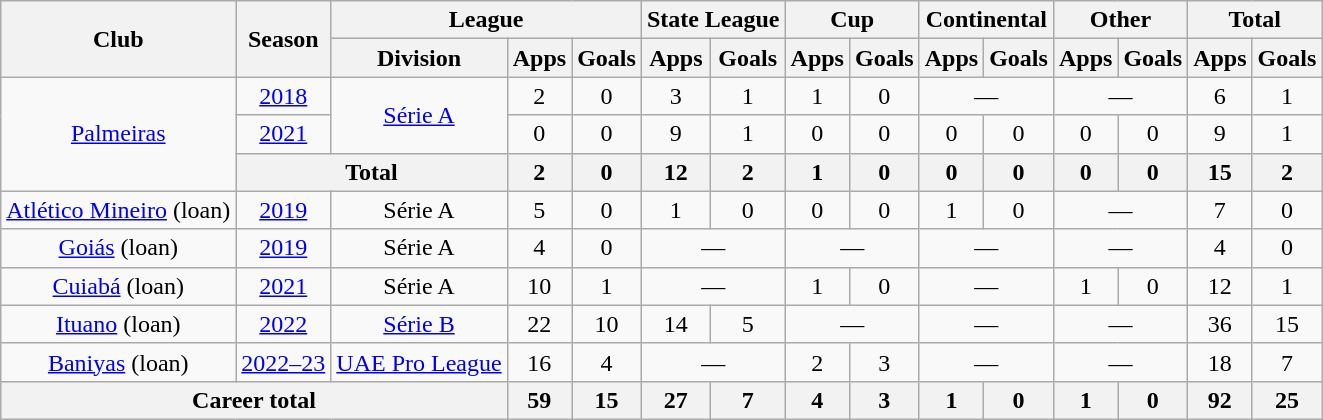<table class="wikitable" style="text-align: center">
<tr>
<th rowspan="2">Club</th>
<th rowspan="2">Season</th>
<th colspan="3">League</th>
<th colspan="2">State League</th>
<th colspan="2">Cup</th>
<th colspan="2">Continental</th>
<th colspan="2">Other</th>
<th colspan="2">Total</th>
</tr>
<tr>
<th>Division</th>
<th>Apps</th>
<th>Goals</th>
<th>Apps</th>
<th>Goals</th>
<th>Apps</th>
<th>Goals</th>
<th>Apps</th>
<th>Goals</th>
<th>Apps</th>
<th>Goals</th>
<th>Apps</th>
<th>Goals</th>
</tr>
<tr>
<td rowspan="3"><a href='#'>Palmeiras</a></td>
<td><a href='#'>2018</a></td>
<td rowspan="2"><a href='#'>Série A</a></td>
<td>2</td>
<td>0</td>
<td>3</td>
<td>1</td>
<td>1</td>
<td>0</td>
<td colspan="2">—</td>
<td colspan="2">—</td>
<td>6</td>
<td>1</td>
</tr>
<tr>
<td><a href='#'>2021</a></td>
<td>0</td>
<td>0</td>
<td>9</td>
<td>1</td>
<td>0</td>
<td>0</td>
<td>0</td>
<td>0</td>
<td>0</td>
<td>0</td>
<td>9</td>
<td>1</td>
</tr>
<tr>
<th colspan="2">Total</th>
<th>2</th>
<th>0</th>
<th>12</th>
<th>2</th>
<th>1</th>
<th>0</th>
<th>0</th>
<th>0</th>
<th>0</th>
<th>0</th>
<th>15</th>
<th>2</th>
</tr>
<tr>
<td><a href='#'>Atlético Mineiro</a> (loan)</td>
<td><a href='#'>2019</a></td>
<td>Série A</td>
<td>5</td>
<td>0</td>
<td>1</td>
<td>0</td>
<td>0</td>
<td>0</td>
<td>1</td>
<td>0</td>
<td colspan="2">—</td>
<td>7</td>
<td>0</td>
</tr>
<tr>
<td><a href='#'>Goiás</a> (loan)</td>
<td><a href='#'>2019</a></td>
<td>Série A</td>
<td>4</td>
<td>0</td>
<td colspan="2">—</td>
<td colspan="2">—</td>
<td colspan="2">—</td>
<td colspan="2">—</td>
<td>4</td>
<td>0</td>
</tr>
<tr>
<td><a href='#'>Cuiabá</a> (loan)</td>
<td><a href='#'>2021</a></td>
<td>Série A</td>
<td>10</td>
<td>1</td>
<td colspan="2">—</td>
<td>1</td>
<td>0</td>
<td colspan="2">—</td>
<td>1</td>
<td>0</td>
<td>12</td>
<td>1</td>
</tr>
<tr>
<td><a href='#'>Ituano</a> (loan)</td>
<td><a href='#'>2022</a></td>
<td><a href='#'>Série B</a></td>
<td>22</td>
<td>10</td>
<td>14</td>
<td>5</td>
<td colspan="2">—</td>
<td colspan="2">—</td>
<td colspan="2">—</td>
<td>36</td>
<td>15</td>
</tr>
<tr>
<td><a href='#'>Baniyas</a> (loan)</td>
<td><a href='#'>2022–23</a></td>
<td><a href='#'>UAE Pro League</a></td>
<td>16</td>
<td>4</td>
<td colspan="2">—</td>
<td>2</td>
<td>3</td>
<td colspan="2">—</td>
<td colspan="2">—</td>
<td>18</td>
<td>7</td>
</tr>
<tr>
<th colspan="3"><strong>Career total</strong></th>
<th>59</th>
<th>15</th>
<th>27</th>
<th>7</th>
<th>4</th>
<th>3</th>
<th>1</th>
<th>0</th>
<th>1</th>
<th>0</th>
<th>92</th>
<th>25</th>
</tr>
</table>
